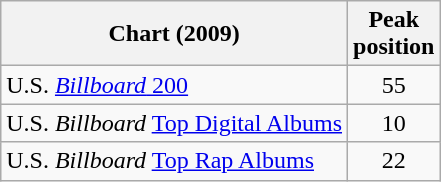<table class="wikitable sortable">
<tr>
<th align="left">Chart (2009)</th>
<th align="left">Peak<br>position</th>
</tr>
<tr>
<td>U.S. <a href='#'><em>Billboard</em> 200</a></td>
<td style="text-align:center;">55</td>
</tr>
<tr>
<td>U.S. <em>Billboard</em> <a href='#'>Top Digital Albums</a></td>
<td style="text-align:center;">10</td>
</tr>
<tr>
<td>U.S. <em>Billboard</em> <a href='#'>Top Rap Albums</a></td>
<td style="text-align:center;">22</td>
</tr>
</table>
